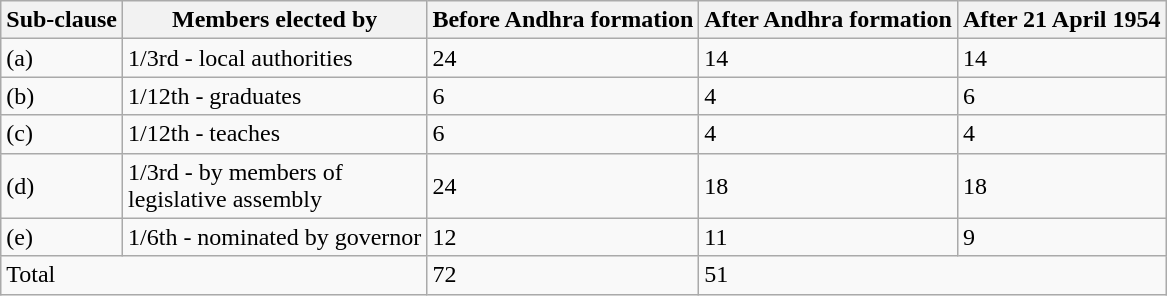<table class="wikitable">
<tr>
<th>Sub-clause</th>
<th>Members elected by</th>
<th>Before Andhra formation</th>
<th>After Andhra formation</th>
<th>After  21 April 1954</th>
</tr>
<tr>
<td>(a)</td>
<td>1/3rd - local authorities</td>
<td>24</td>
<td>14</td>
<td>14</td>
</tr>
<tr>
<td>(b)</td>
<td>1/12th - graduates</td>
<td>6</td>
<td>4</td>
<td>6</td>
</tr>
<tr>
<td>(c)</td>
<td>1/12th - teaches</td>
<td>6</td>
<td>4</td>
<td>4</td>
</tr>
<tr>
<td>(d)</td>
<td>1/3rd - by members of<br>legislative assembly</td>
<td>24</td>
<td>18</td>
<td>18</td>
</tr>
<tr>
<td>(e)</td>
<td>1/6th - nominated by governor</td>
<td>12</td>
<td>11</td>
<td>9</td>
</tr>
<tr>
<td colspan="2">Total</td>
<td>72</td>
<td colspan="2">51</td>
</tr>
</table>
